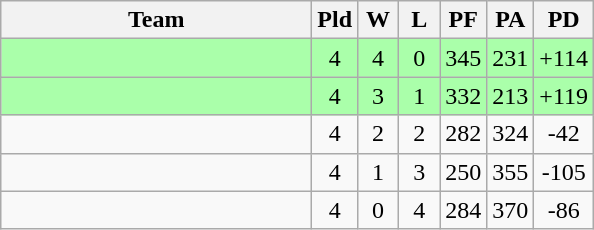<table class=wikitable style="text-align:center">
<tr>
<th width=200>Team</th>
<th width=20>Pld</th>
<th width=20>W</th>
<th width=20>L</th>
<th width=20>PF</th>
<th width=20>PA</th>
<th width=30>PD</th>
</tr>
<tr bgcolor=#aaffaa>
<td align=left></td>
<td>4</td>
<td>4</td>
<td>0</td>
<td>345</td>
<td>231</td>
<td>+114</td>
</tr>
<tr bgcolor=#aaffaa>
<td align=left></td>
<td>4</td>
<td>3</td>
<td>1</td>
<td>332</td>
<td>213</td>
<td>+119</td>
</tr>
<tr bgcolor=>
<td align=left></td>
<td>4</td>
<td>2</td>
<td>2</td>
<td>282</td>
<td>324</td>
<td>-42</td>
</tr>
<tr bgcolor=>
<td align=left></td>
<td>4</td>
<td>1</td>
<td>3</td>
<td>250</td>
<td>355</td>
<td>-105</td>
</tr>
<tr bgcolor=>
<td align=left></td>
<td>4</td>
<td>0</td>
<td>4</td>
<td>284</td>
<td>370</td>
<td>-86</td>
</tr>
</table>
